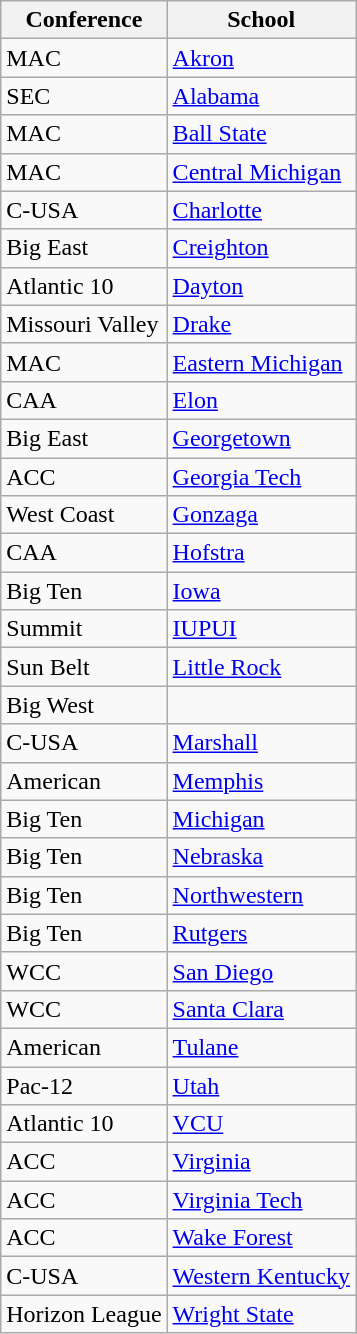<table class="wikitable sortable">
<tr>
<th>Conference</th>
<th>School</th>
</tr>
<tr>
<td>MAC</td>
<td><a href='#'>Akron</a></td>
</tr>
<tr>
<td>SEC</td>
<td><a href='#'>Alabama</a></td>
</tr>
<tr>
<td>MAC</td>
<td><a href='#'>Ball State</a></td>
</tr>
<tr>
<td>MAC</td>
<td><a href='#'>Central Michigan</a></td>
</tr>
<tr>
<td>C-USA</td>
<td><a href='#'>Charlotte</a></td>
</tr>
<tr>
<td>Big East</td>
<td><a href='#'>Creighton</a></td>
</tr>
<tr>
<td>Atlantic 10</td>
<td><a href='#'>Dayton</a></td>
</tr>
<tr>
<td>Missouri Valley</td>
<td><a href='#'>Drake</a></td>
</tr>
<tr>
<td>MAC</td>
<td><a href='#'>Eastern Michigan</a></td>
</tr>
<tr>
<td>CAA</td>
<td><a href='#'>Elon</a></td>
</tr>
<tr>
<td>Big East</td>
<td><a href='#'>Georgetown</a></td>
</tr>
<tr>
<td>ACC</td>
<td><a href='#'>Georgia Tech</a></td>
</tr>
<tr>
<td>West Coast</td>
<td><a href='#'>Gonzaga</a></td>
</tr>
<tr>
<td>CAA</td>
<td><a href='#'>Hofstra</a></td>
</tr>
<tr>
<td>Big Ten</td>
<td><a href='#'>Iowa</a></td>
</tr>
<tr>
<td>Summit</td>
<td><a href='#'>IUPUI</a></td>
</tr>
<tr>
<td>Sun Belt</td>
<td><a href='#'>Little Rock</a></td>
</tr>
<tr>
<td>Big West</td>
<td></td>
</tr>
<tr>
<td>C-USA</td>
<td><a href='#'>Marshall</a></td>
</tr>
<tr>
<td>American</td>
<td><a href='#'>Memphis</a></td>
</tr>
<tr>
<td>Big Ten</td>
<td><a href='#'>Michigan</a></td>
</tr>
<tr>
<td>Big Ten</td>
<td><a href='#'>Nebraska</a></td>
</tr>
<tr>
<td>Big Ten</td>
<td><a href='#'>Northwestern</a></td>
</tr>
<tr>
<td>Big Ten</td>
<td><a href='#'>Rutgers</a></td>
</tr>
<tr>
<td>WCC</td>
<td><a href='#'>San Diego</a></td>
</tr>
<tr>
<td>WCC</td>
<td><a href='#'>Santa Clara</a></td>
</tr>
<tr>
<td>American</td>
<td><a href='#'>Tulane</a></td>
</tr>
<tr>
<td>Pac-12</td>
<td><a href='#'>Utah</a></td>
</tr>
<tr>
<td>Atlantic 10</td>
<td><a href='#'>VCU</a></td>
</tr>
<tr>
<td>ACC</td>
<td><a href='#'>Virginia</a></td>
</tr>
<tr>
<td>ACC</td>
<td><a href='#'>Virginia Tech</a></td>
</tr>
<tr>
<td>ACC</td>
<td><a href='#'>Wake Forest</a></td>
</tr>
<tr>
<td>C-USA</td>
<td><a href='#'>Western Kentucky</a></td>
</tr>
<tr>
<td>Horizon League</td>
<td><a href='#'>Wright State</a></td>
</tr>
</table>
